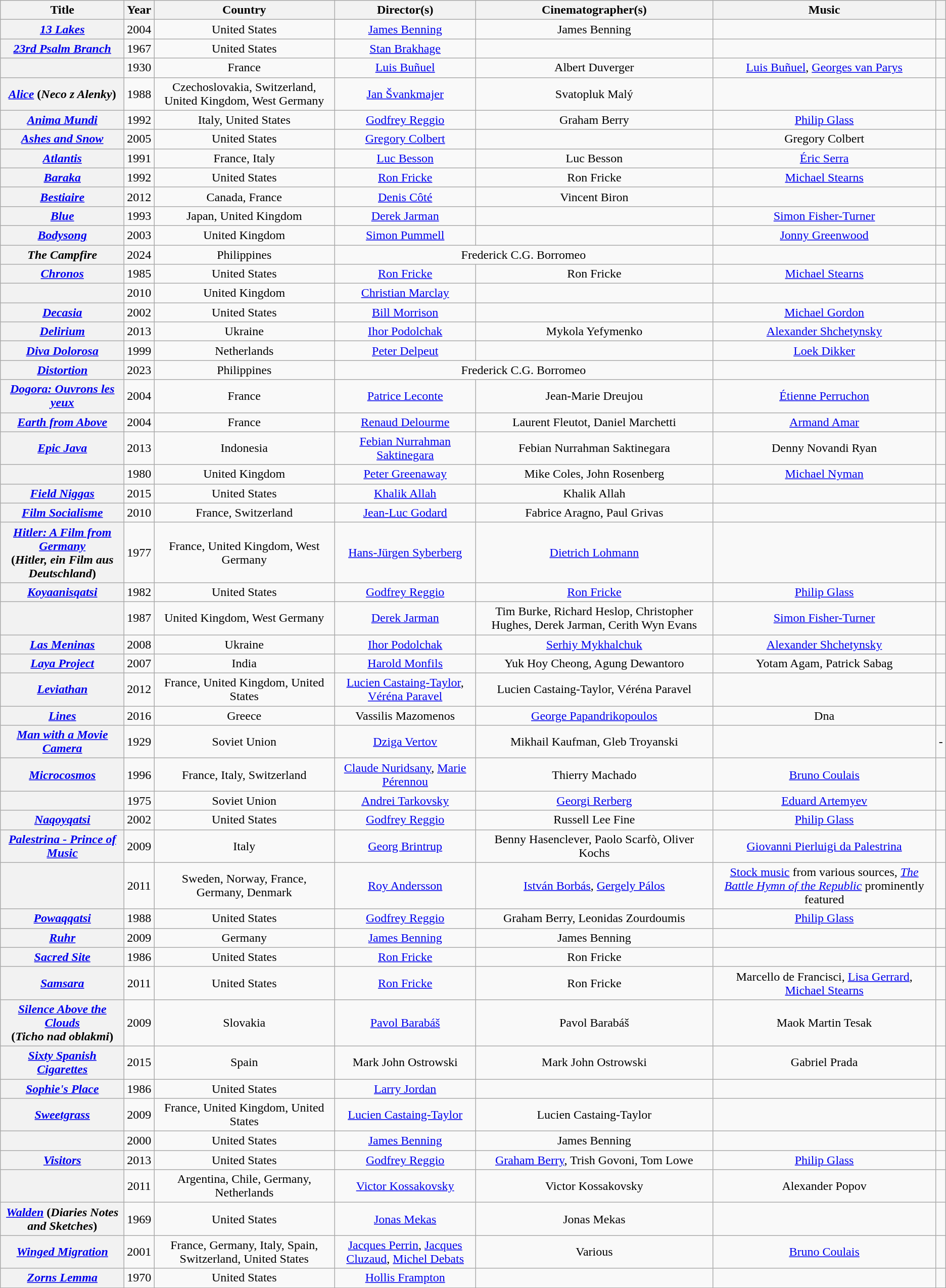<table class="wikitable sortable" style="text-align: center;" >
<tr>
<th>Title</th>
<th>Year</th>
<th>Country</th>
<th>Director(s)</th>
<th>Cinematographer(s)</th>
<th>Music</th>
<th class=unsortable></th>
</tr>
<tr>
<th><em><a href='#'>13 Lakes</a></em></th>
<td>2004</td>
<td>United States</td>
<td><a href='#'>James Benning</a></td>
<td>James Benning</td>
<td></td>
<td></td>
</tr>
<tr>
<th><em><a href='#'>23rd Psalm Branch</a></em></th>
<td>1967</td>
<td>United States</td>
<td><a href='#'>Stan Brakhage</a></td>
<td></td>
<td></td>
<td></td>
</tr>
<tr>
<th></th>
<td>1930</td>
<td>France</td>
<td><a href='#'>Luis Buñuel</a></td>
<td>Albert Duverger</td>
<td><a href='#'>Luis Buñuel</a>, <a href='#'>Georges van Parys</a></td>
<td></td>
</tr>
<tr>
<th><a href='#'><em>Alice</em></a> (<em>Neco z Alenky</em>)</th>
<td>1988</td>
<td>Czechoslovakia, Switzerland, United Kingdom, West Germany</td>
<td><a href='#'>Jan Švankmajer</a></td>
<td>Svatopluk Malý</td>
<td></td>
<td></td>
</tr>
<tr>
<th><a href='#'><em>Anima Mundi</em></a></th>
<td>1992</td>
<td>Italy, United States</td>
<td><a href='#'>Godfrey Reggio</a></td>
<td>Graham Berry</td>
<td><a href='#'>Philip Glass</a></td>
<td></td>
</tr>
<tr>
<th><em><a href='#'>Ashes and Snow</a></em></th>
<td>2005</td>
<td>United States</td>
<td><a href='#'>Gregory Colbert</a></td>
<td></td>
<td>Gregory Colbert</td>
<td></td>
</tr>
<tr>
<th><a href='#'><em>Atlantis</em></a></th>
<td>1991</td>
<td>France, Italy</td>
<td><a href='#'>Luc Besson</a></td>
<td>Luc Besson</td>
<td><a href='#'>Éric Serra</a></td>
<td></td>
</tr>
<tr>
<th><a href='#'><em>Baraka</em></a></th>
<td>1992</td>
<td>United States</td>
<td><a href='#'>Ron Fricke</a></td>
<td>Ron Fricke</td>
<td><a href='#'>Michael Stearns</a></td>
<td></td>
</tr>
<tr>
<th><em><a href='#'>Bestiaire</a></em></th>
<td>2012</td>
<td>Canada, France</td>
<td><a href='#'>Denis Côté</a></td>
<td>Vincent Biron</td>
<td></td>
<td></td>
</tr>
<tr>
<th><a href='#'><em>Blue</em></a></th>
<td>1993</td>
<td>Japan, United Kingdom</td>
<td><a href='#'>Derek Jarman</a></td>
<td></td>
<td><a href='#'>Simon Fisher-Turner</a></td>
<td></td>
</tr>
<tr>
<th><em><a href='#'>Bodysong</a></em></th>
<td>2003</td>
<td>United Kingdom</td>
<td><a href='#'>Simon Pummell</a></td>
<td></td>
<td><a href='#'>Jonny Greenwood</a></td>
<td></td>
</tr>
<tr>
<th><em>The Campfire</em></th>
<td>2024</td>
<td>Philippines</td>
<td colspan="2">Frederick C.G. Borromeo</td>
<td></td>
<td></td>
</tr>
<tr>
<th><a href='#'><em>Chronos</em></a></th>
<td>1985</td>
<td>United States</td>
<td><a href='#'>Ron Fricke</a></td>
<td>Ron Fricke</td>
<td><a href='#'>Michael Stearns</a></td>
<td></td>
</tr>
<tr>
<th></th>
<td>2010</td>
<td>United Kingdom</td>
<td><a href='#'>Christian Marclay</a></td>
<td></td>
<td></td>
<td></td>
</tr>
<tr>
<th><em><a href='#'>Decasia</a></em></th>
<td>2002</td>
<td>United States</td>
<td><a href='#'>Bill Morrison</a></td>
<td></td>
<td><a href='#'>Michael Gordon</a></td>
<td></td>
</tr>
<tr>
<th><em><a href='#'>Delirium</a></em></th>
<td>2013</td>
<td>Ukraine</td>
<td><a href='#'>Ihor Podolchak</a></td>
<td>Mykola Yefymenko</td>
<td><a href='#'>Alexander Shchetynsky</a></td>
<td></td>
</tr>
<tr>
<th><em><a href='#'>Diva Dolorosa</a></em></th>
<td>1999</td>
<td>Netherlands</td>
<td><a href='#'>Peter Delpeut</a></td>
<td></td>
<td><a href='#'>Loek Dikker</a></td>
<td></td>
</tr>
<tr>
<th><em><a href='#'>Distortion</a></em></th>
<td>2023</td>
<td>Philippines</td>
<td colspan="2">Frederick C.G. Borromeo</td>
<td></td>
<td></td>
</tr>
<tr>
<th><em><a href='#'>Dogora: Ouvrons les yeux</a></em></th>
<td>2004</td>
<td>France</td>
<td><a href='#'>Patrice Leconte</a></td>
<td>Jean-Marie Dreujou</td>
<td><a href='#'>Étienne Perruchon</a></td>
<td></td>
</tr>
<tr>
<th><em><a href='#'>Earth from Above</a></em></th>
<td>2004</td>
<td>France</td>
<td><a href='#'>Renaud Delourme</a></td>
<td>Laurent Fleutot, Daniel Marchetti</td>
<td><a href='#'>Armand Amar</a></td>
<td></td>
</tr>
<tr>
<th><em><a href='#'>Epic Java</a></em></th>
<td>2013</td>
<td>Indonesia</td>
<td><a href='#'>Febian Nurrahman Saktinegara</a></td>
<td>Febian Nurrahman Saktinegara</td>
<td>Denny Novandi Ryan</td>
<td></td>
</tr>
<tr>
<th></th>
<td>1980</td>
<td>United Kingdom</td>
<td><a href='#'>Peter Greenaway</a></td>
<td>Mike Coles, John Rosenberg</td>
<td><a href='#'>Michael Nyman</a></td>
<td></td>
</tr>
<tr>
<th><em><a href='#'>Field Niggas</a></em></th>
<td>2015</td>
<td>United States</td>
<td><a href='#'>Khalik Allah</a></td>
<td>Khalik Allah</td>
<td></td>
<td></td>
</tr>
<tr>
<th><em><a href='#'>Film Socialisme</a></em></th>
<td>2010</td>
<td>France, Switzerland</td>
<td><a href='#'>Jean-Luc Godard</a></td>
<td>Fabrice Aragno, Paul Grivas</td>
<td></td>
<td></td>
</tr>
<tr>
<th><em><a href='#'>Hitler: A Film from Germany</a></em><br>(<em>Hitler, ein Film aus Deutschland</em>)</th>
<td>1977</td>
<td>France, United Kingdom, West Germany</td>
<td><a href='#'>Hans-Jürgen Syberberg</a></td>
<td><a href='#'>Dietrich Lohmann</a></td>
<td></td>
<td></td>
</tr>
<tr>
<th><em><a href='#'>Koyaanisqatsi</a></em></th>
<td>1982</td>
<td>United States</td>
<td><a href='#'>Godfrey Reggio</a></td>
<td><a href='#'>Ron Fricke</a></td>
<td><a href='#'>Philip Glass</a></td>
<td></td>
</tr>
<tr>
<th></th>
<td>1987</td>
<td>United Kingdom, West Germany</td>
<td><a href='#'>Derek Jarman</a></td>
<td>Tim Burke, Richard Heslop, Christopher Hughes, Derek Jarman, Cerith Wyn Evans</td>
<td><a href='#'>Simon Fisher-Turner</a></td>
<td></td>
</tr>
<tr>
<th><em><a href='#'>Las Meninas</a></em></th>
<td>2008</td>
<td>Ukraine</td>
<td><a href='#'>Ihor Podolchak</a></td>
<td><a href='#'>Serhiy Mykhalchuk</a></td>
<td><a href='#'>Alexander Shchetynsky</a></td>
<td></td>
</tr>
<tr>
<th><em><a href='#'>Laya Project</a></em></th>
<td>2007</td>
<td>India</td>
<td><a href='#'>Harold Monfils</a></td>
<td>Yuk Hoy Cheong, Agung Dewantoro</td>
<td>Yotam Agam, Patrick Sabag</td>
<td></td>
</tr>
<tr>
<th><a href='#'><em>Leviathan</em></a></th>
<td>2012</td>
<td>France, United Kingdom, United States</td>
<td><a href='#'>Lucien Castaing-Taylor</a>, <a href='#'>Véréna Paravel</a></td>
<td>Lucien Castaing-Taylor, Véréna Paravel</td>
<td></td>
<td></td>
</tr>
<tr>
<th><em><a href='#'>Lines</a></em></th>
<td>2016</td>
<td>Greece</td>
<td>Vassilis Mazomenos</td>
<td><a href='#'>George Papandrikopoulos</a></td>
<td>Dna</td>
<td></td>
</tr>
<tr>
<th><em><a href='#'>Man with a Movie Camera</a></em></th>
<td>1929</td>
<td>Soviet Union</td>
<td><a href='#'>Dziga Vertov</a></td>
<td>Mikhail Kaufman, Gleb Troyanski</td>
<td></td>
<td>-</td>
</tr>
<tr>
<th><a href='#'><em>Microcosmos</em></a></th>
<td>1996</td>
<td>France, Italy, Switzerland</td>
<td><a href='#'>Claude Nuridsany</a>, <a href='#'>Marie Pérennou</a></td>
<td>Thierry Machado</td>
<td><a href='#'>Bruno Coulais</a></td>
<td></td>
</tr>
<tr>
<th></th>
<td>1975</td>
<td>Soviet Union</td>
<td><a href='#'>Andrei Tarkovsky</a></td>
<td><a href='#'>Georgi Rerberg</a></td>
<td><a href='#'>Eduard Artemyev</a></td>
<td></td>
</tr>
<tr>
<th><em><a href='#'>Naqoyqatsi</a></em></th>
<td>2002</td>
<td>United States</td>
<td><a href='#'>Godfrey Reggio</a></td>
<td>Russell Lee Fine</td>
<td><a href='#'>Philip Glass</a></td>
<td></td>
</tr>
<tr>
<th><em><a href='#'>Palestrina - Prince of Music</a></em></th>
<td>2009</td>
<td>Italy</td>
<td><a href='#'>Georg Brintrup</a></td>
<td>Benny Hasenclever, Paolo Scarfò, Oliver Kochs</td>
<td><a href='#'>Giovanni Pierluigi da Palestrina</a></td>
<td></td>
</tr>
<tr>
<th></th>
<td>2011</td>
<td>Sweden, Norway, France, Germany, Denmark</td>
<td><a href='#'>Roy Andersson</a></td>
<td><a href='#'>István Borbás</a>, <a href='#'>Gergely Pálos</a></td>
<td><a href='#'>Stock music</a> from various sources, <em><a href='#'>The Battle Hymn of the Republic</a></em> prominently featured</td>
<td></td>
</tr>
<tr>
<th><em><a href='#'>Powaqqatsi</a></em></th>
<td>1988</td>
<td>United States</td>
<td><a href='#'>Godfrey Reggio</a></td>
<td>Graham Berry, Leonidas Zourdoumis</td>
<td><a href='#'>Philip Glass</a></td>
<td></td>
</tr>
<tr>
<th><em><a href='#'>Ruhr</a></em></th>
<td>2009</td>
<td>Germany</td>
<td><a href='#'>James Benning</a></td>
<td>James Benning</td>
<td></td>
<td></td>
</tr>
<tr>
<th><em><a href='#'>Sacred Site</a></em></th>
<td>1986</td>
<td>United States</td>
<td><a href='#'>Ron Fricke</a></td>
<td>Ron Fricke</td>
<td></td>
<td></td>
</tr>
<tr>
<th><a href='#'><em>Samsara</em></a></th>
<td>2011</td>
<td>United States</td>
<td><a href='#'>Ron Fricke</a></td>
<td>Ron Fricke</td>
<td>Marcello de Francisci, <a href='#'>Lisa Gerrard</a>, <a href='#'>Michael Stearns</a></td>
<td></td>
</tr>
<tr>
<th><em><a href='#'>Silence Above the Clouds</a></em><br>(<em>Ticho nad oblakmi</em>)</th>
<td>2009</td>
<td>Slovakia</td>
<td><a href='#'>Pavol Barabáš</a></td>
<td>Pavol Barabáš</td>
<td>Maok Martin Tesak</td>
<td></td>
</tr>
<tr>
<th><em><a href='#'>Sixty Spanish Cigarettes</a></em></th>
<td>2015</td>
<td>Spain</td>
<td>Mark John Ostrowski</td>
<td>Mark John Ostrowski</td>
<td>Gabriel Prada</td>
<td></td>
</tr>
<tr>
<th><em><a href='#'>Sophie's Place</a></em></th>
<td>1986</td>
<td>United States</td>
<td><a href='#'>Larry Jordan</a></td>
<td></td>
<td></td>
<td></td>
</tr>
<tr>
<th><a href='#'><em>Sweetgrass</em></a></th>
<td>2009</td>
<td>France, United Kingdom, United States</td>
<td><a href='#'>Lucien Castaing-Taylor</a></td>
<td>Lucien Castaing-Taylor</td>
<td></td>
<td></td>
</tr>
<tr>
<th></th>
<td>2000</td>
<td>United States</td>
<td><a href='#'>James Benning</a></td>
<td>James Benning</td>
<td></td>
<td></td>
</tr>
<tr>
<th><a href='#'><em>Visitors</em></a></th>
<td>2013</td>
<td>United States</td>
<td><a href='#'>Godfrey Reggio</a></td>
<td><a href='#'>Graham Berry</a>, Trish Govoni, Tom Lowe</td>
<td><a href='#'>Philip Glass</a></td>
<td></td>
</tr>
<tr>
<th></th>
<td>2011</td>
<td>Argentina, Chile, Germany, Netherlands</td>
<td><a href='#'>Victor Kossakovsky</a></td>
<td>Victor Kossakovsky</td>
<td>Alexander Popov</td>
<td></td>
</tr>
<tr>
<th><em><a href='#'>Walden</a></em> (<em>Diaries Notes and Sketches</em>)</th>
<td>1969</td>
<td>United States</td>
<td><a href='#'>Jonas Mekas</a></td>
<td>Jonas Mekas</td>
<td></td>
<td></td>
</tr>
<tr>
<th><em><a href='#'>Winged Migration</a></em></th>
<td>2001</td>
<td>France, Germany, Italy, Spain, Switzerland, United States</td>
<td><a href='#'>Jacques Perrin</a>, <a href='#'>Jacques Cluzaud</a>, <a href='#'>Michel Debats</a></td>
<td>Various</td>
<td><a href='#'>Bruno Coulais</a></td>
<td></td>
</tr>
<tr>
<th><a href='#'><em>Zorns Lemma</em></a></th>
<td>1970</td>
<td>United States</td>
<td><a href='#'>Hollis Frampton</a></td>
<td></td>
<td></td>
<td></td>
</tr>
</table>
